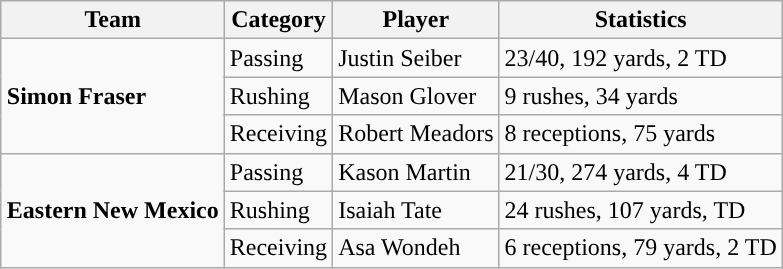<table class="wikitable" style="float: right;">
<tr>
<th>Team</th>
<th>Category</th>
<th>Player</th>
<th>Statistics</th>
</tr>
<tr>
<td rowspan=3><strong>Simon Fraser</strong></td>
<td>Passing</td>
<td>Justin Seiber</td>
<td>23/40, 192 yards, 2 TD</td>
</tr>
<tr>
<td>Rushing</td>
<td>Mason Glover</td>
<td>9 rushes, 34 yards</td>
</tr>
<tr>
<td>Receiving</td>
<td>Robert Meadors</td>
<td>8 receptions, 75 yards</td>
</tr>
<tr>
<td rowspan=3><strong>Eastern New Mexico</strong></td>
<td>Passing</td>
<td>Kason Martin</td>
<td>21/30, 274 yards, 4 TD</td>
</tr>
<tr>
<td>Rushing</td>
<td>Isaiah Tate</td>
<td>24 rushes, 107 yards, TD</td>
</tr>
<tr>
<td>Receiving</td>
<td>Asa Wondeh</td>
<td>6 receptions, 79 yards, 2 TD</td>
</tr>
</table>
